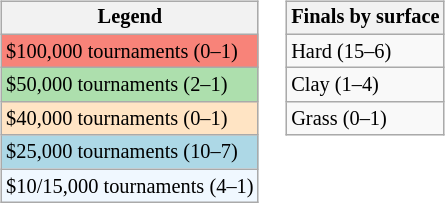<table>
<tr valign=top>
<td><br><table class=wikitable style="font-size:85%">
<tr>
<th>Legend</th>
</tr>
<tr style="background:#f88379;">
<td>$100,000 tournaments (0–1)</td>
</tr>
<tr style="background:#addfad;">
<td>$50,000 tournaments (2–1)</td>
</tr>
<tr style="background:#ffe4c4;">
<td>$40,000 tournaments (0–1)</td>
</tr>
<tr style="background:lightblue;">
<td>$25,000 tournaments (10–7)</td>
</tr>
<tr style="background:#f0f8ff;">
<td>$10/15,000 tournaments (4–1)</td>
</tr>
</table>
</td>
<td><br><table class=wikitable style="font-size:85%">
<tr>
<th>Finals by surface</th>
</tr>
<tr>
<td>Hard (15–6)</td>
</tr>
<tr>
<td>Clay (1–4)</td>
</tr>
<tr>
<td>Grass (0–1)</td>
</tr>
</table>
</td>
</tr>
</table>
